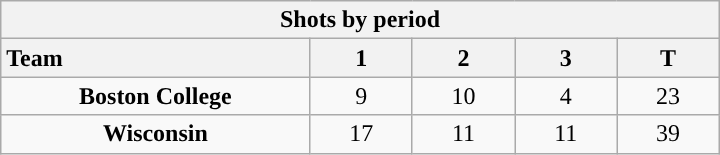<table class="wikitable" style="width:30em; text-align:right;">
<tr>
<th colspan=5>Shots by period</th>
</tr>
<tr>
<th style="width:10em; text-align:left;">Team</th>
<th style="width:3em;">1</th>
<th style="width:3em;">2</th>
<th style="width:3em;">3</th>
<th style="width:3em;">T</th>
</tr>
<tr>
<td align=center><strong>Boston College</strong></td>
<td align=center>9</td>
<td align=center>10</td>
<td align=center>4</td>
<td align=center>23</td>
</tr>
<tr>
<td align=center><strong>Wisconsin</strong></td>
<td align=center>17</td>
<td align=center>11</td>
<td align=center>11</td>
<td align=center>39</td>
</tr>
</table>
